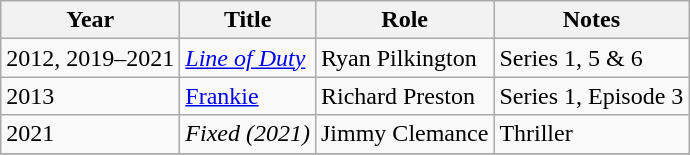<table class="wikitable sortable">
<tr>
<th>Year</th>
<th>Title</th>
<th>Role</th>
<th>Notes</th>
</tr>
<tr>
<td>2012, 2019–2021</td>
<td><em><a href='#'>Line of Duty</a></em></td>
<td>Ryan Pilkington</td>
<td>Series 1, 5 & 6</td>
</tr>
<tr>
<td>2013</td>
<td><em><a href='#'></em>Frankie<em></a></em></td>
<td>Richard Preston</td>
<td>Series 1, Episode 3</td>
</tr>
<tr>
<td>2021</td>
<td><em>Fixed (2021)</em></td>
<td>Jimmy Clemance</td>
<td>Thriller</td>
</tr>
<tr>
</tr>
</table>
